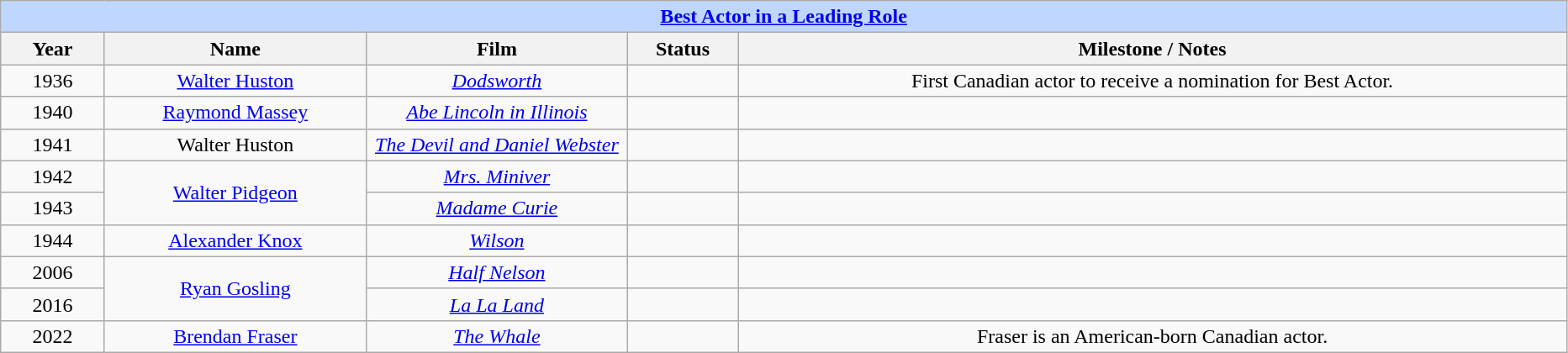<table class="wikitable" style="text-align: center">
<tr style="background:#bfd7ff;">
<td colspan="6" style="text-align:center;"><strong><a href='#'>Best Actor in a Leading Role</a></strong></td>
</tr>
<tr style="background:#ebft5ff;">
<th style="width:075px;">Year</th>
<th style="width:200px;">Name</th>
<th style="width:200px;">Film</th>
<th style="width:080px;">Status</th>
<th style="width:650px;">Milestone / Notes</th>
</tr>
<tr>
<td>1936</td>
<td><a href='#'>Walter Huston</a></td>
<td><em><a href='#'>Dodsworth</a></em></td>
<td></td>
<td>First Canadian actor to receive a nomination for Best Actor.</td>
</tr>
<tr>
<td>1940</td>
<td><a href='#'>Raymond Massey</a></td>
<td><em><a href='#'>Abe Lincoln in Illinois</a></em></td>
<td></td>
<td></td>
</tr>
<tr>
<td>1941</td>
<td>Walter Huston</td>
<td><em><a href='#'>The Devil and Daniel Webster</a></em></td>
<td></td>
<td></td>
</tr>
<tr>
<td>1942</td>
<td rowspan=2><a href='#'>Walter Pidgeon</a></td>
<td><em><a href='#'>Mrs. Miniver</a></em></td>
<td></td>
<td></td>
</tr>
<tr>
<td>1943</td>
<td><em><a href='#'>Madame Curie</a></em></td>
<td></td>
<td></td>
</tr>
<tr>
<td>1944</td>
<td><a href='#'>Alexander Knox</a></td>
<td><em><a href='#'>Wilson</a></em></td>
<td></td>
<td></td>
</tr>
<tr>
<td>2006</td>
<td rowspan="2"><a href='#'>Ryan Gosling</a></td>
<td><em><a href='#'>Half Nelson</a></em></td>
<td></td>
<td></td>
</tr>
<tr>
<td>2016</td>
<td><em><a href='#'>La La Land</a></em></td>
<td></td>
<td></td>
</tr>
<tr>
<td>2022</td>
<td><a href='#'>Brendan Fraser</a></td>
<td><em><a href='#'>The Whale</a></em></td>
<td></td>
<td>Fraser is an American-born Canadian actor.</td>
</tr>
</table>
